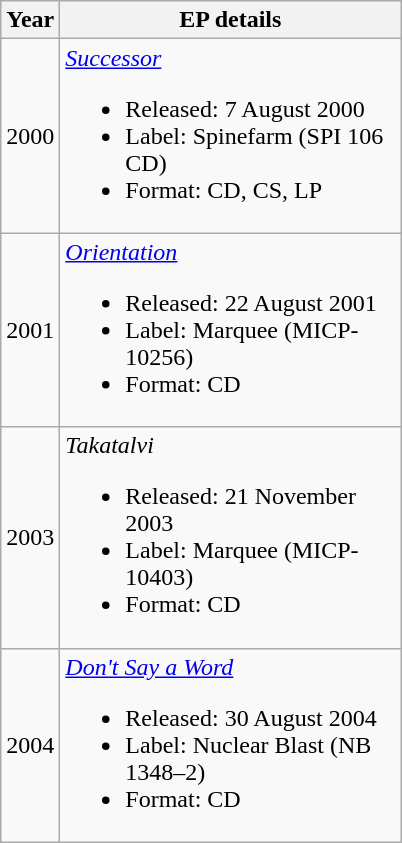<table class="wikitable" border="1">
<tr>
<th>Year</th>
<th width="220">EP details</th>
</tr>
<tr>
<td>2000</td>
<td><em><a href='#'>Successor</a></em><br><ul><li>Released: 7 August 2000</li><li>Label: Spinefarm (SPI 106 CD)</li><li>Format: CD, CS, LP</li></ul></td>
</tr>
<tr>
<td>2001</td>
<td><em><a href='#'>Orientation</a></em><br><ul><li>Released: 22 August 2001</li><li>Label: Marquee (MICP-10256)</li><li>Format: CD</li></ul></td>
</tr>
<tr>
<td>2003</td>
<td><em>Takatalvi</em><br><ul><li>Released: 21 November 2003</li><li>Label: Marquee (MICP-10403)</li><li>Format: CD</li></ul></td>
</tr>
<tr>
<td>2004</td>
<td><em><a href='#'>Don't Say a Word</a></em><br><ul><li>Released: 30 August 2004</li><li>Label: Nuclear Blast (NB 1348–2)</li><li>Format: CD</li></ul></td>
</tr>
</table>
